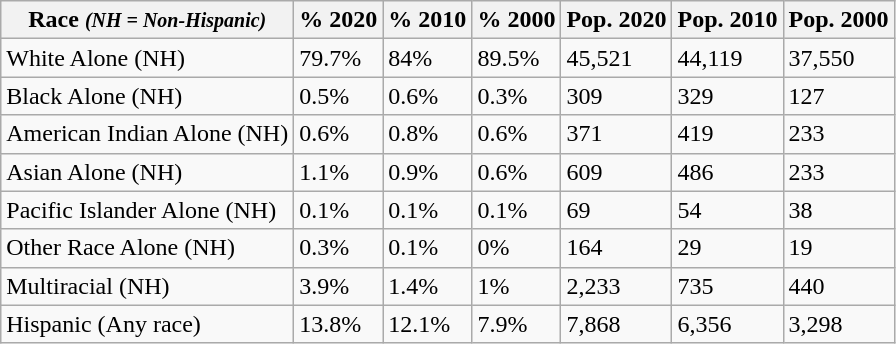<table class="wikitable">
<tr>
<th>Race <em><small>(NH = Non-Hispanic)</small></em></th>
<th>% 2020</th>
<th>% 2010</th>
<th>% 2000</th>
<th>Pop. 2020</th>
<th>Pop. 2010</th>
<th>Pop. 2000</th>
</tr>
<tr>
<td>White Alone (NH)</td>
<td>79.7%</td>
<td>84%</td>
<td>89.5%</td>
<td>45,521</td>
<td>44,119</td>
<td>37,550</td>
</tr>
<tr>
<td>Black Alone (NH)</td>
<td>0.5%</td>
<td>0.6%</td>
<td>0.3%</td>
<td>309</td>
<td>329</td>
<td>127</td>
</tr>
<tr>
<td>American Indian Alone (NH)</td>
<td>0.6%</td>
<td>0.8%</td>
<td>0.6%</td>
<td>371</td>
<td>419</td>
<td>233</td>
</tr>
<tr>
<td>Asian Alone (NH)</td>
<td>1.1%</td>
<td>0.9%</td>
<td>0.6%</td>
<td>609</td>
<td>486</td>
<td>233</td>
</tr>
<tr>
<td>Pacific Islander Alone (NH)</td>
<td>0.1%</td>
<td>0.1%</td>
<td>0.1%</td>
<td>69</td>
<td>54</td>
<td>38</td>
</tr>
<tr>
<td>Other Race Alone (NH)</td>
<td>0.3%</td>
<td>0.1%</td>
<td>0%</td>
<td>164</td>
<td>29</td>
<td>19</td>
</tr>
<tr>
<td>Multiracial (NH)</td>
<td>3.9%</td>
<td>1.4%</td>
<td>1%</td>
<td>2,233</td>
<td>735</td>
<td>440</td>
</tr>
<tr>
<td>Hispanic (Any race)</td>
<td>13.8%</td>
<td>12.1%</td>
<td>7.9%</td>
<td>7,868</td>
<td>6,356</td>
<td>3,298</td>
</tr>
</table>
